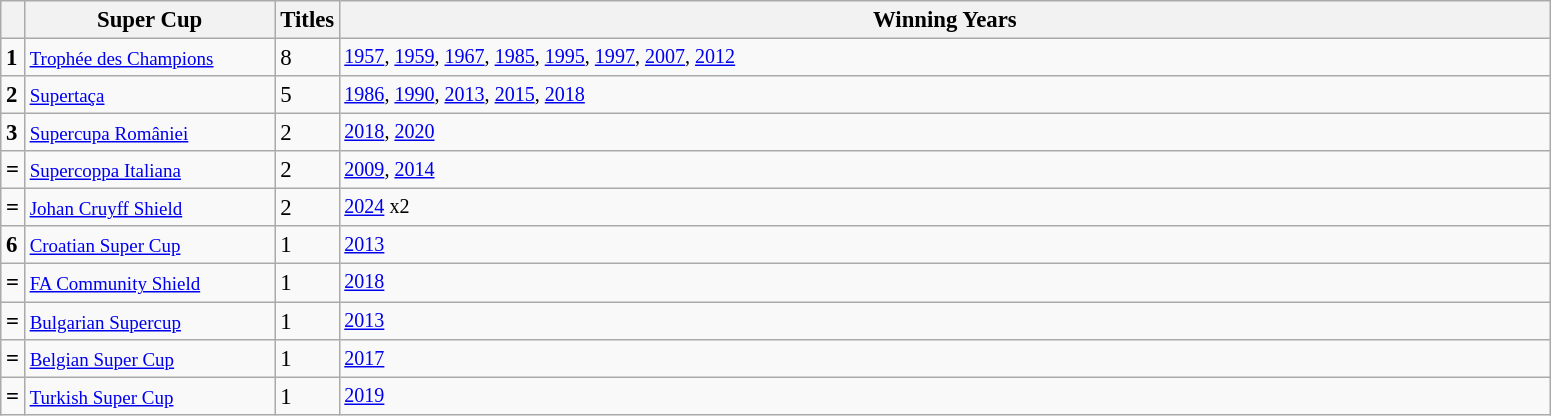<table class="wikitable plainrowheaders sortable" style="text-align:left;font-size:95%">
<tr>
<th style="width:3px;"></th>
<th style="width:160px;">Super Cup</th>
<th style="width:5px;">Titles</th>
<th style="width:800px;">Winning Years</th>
</tr>
<tr>
<td style="font-weight:bold;">1</td>
<td><small> <a href='#'>Trophée des Champions</a></small></td>
<td>8</td>
<td style="font-size:88%"><a href='#'>1957</a>, <a href='#'>1959</a>, <a href='#'>1967</a>, <a href='#'>1985</a>, <a href='#'>1995</a>, <a href='#'>1997</a>, <a href='#'>2007</a>, <a href='#'>2012</a></td>
</tr>
<tr>
<td style="font-weight:bold;">2</td>
<td><small> <a href='#'>Supertaça</a></small></td>
<td>5</td>
<td style="font-size:88%"><a href='#'>1986</a>, <a href='#'>1990</a>, <a href='#'>2013</a>, <a href='#'>2015</a>, <a href='#'>2018</a></td>
</tr>
<tr>
<td style="font-weight:bold;">3</td>
<td><small> <a href='#'>Supercupa României</a></small></td>
<td>2</td>
<td style="font-size:88%"><a href='#'>2018</a>, <a href='#'>2020</a></td>
</tr>
<tr>
<td style="font-weight:bold;">=</td>
<td><small> <a href='#'>Supercoppa Italiana</a></small></td>
<td>2</td>
<td style="font-size:88%"><a href='#'>2009</a>, <a href='#'>2014</a></td>
</tr>
<tr>
<td style="font-weight:bold;">=</td>
<td><small> <a href='#'>Johan Cruyff Shield</a></small></td>
<td>2</td>
<td style="font-size:88%"><a href='#'>2024</a> x2</td>
</tr>
<tr>
<td style="font-weight:bold;">6</td>
<td><small> <a href='#'>Croatian Super Cup</a></small></td>
<td>1</td>
<td style="font-size:88%"><a href='#'>2013</a></td>
</tr>
<tr>
<td style="font-weight:bold;">=</td>
<td><small> <a href='#'>FA Community Shield</a></small></td>
<td>1</td>
<td style="font-size:88%"><a href='#'>2018</a></td>
</tr>
<tr>
<td style="font-weight:bold;">=</td>
<td><small> <a href='#'>Bulgarian Supercup</a></small></td>
<td>1</td>
<td style="font-size:88%"><a href='#'>2013</a></td>
</tr>
<tr>
<td style="font-weight:bold;">=</td>
<td><small> <a href='#'>Belgian Super Cup</a></small></td>
<td>1</td>
<td style="font-size:88%"><a href='#'>2017</a></td>
</tr>
<tr>
<td style="font-weight:bold;">=</td>
<td><small> <a href='#'>Turkish Super Cup</a></small></td>
<td>1</td>
<td style="font-size:88%"><a href='#'>2019</a></td>
</tr>
</table>
